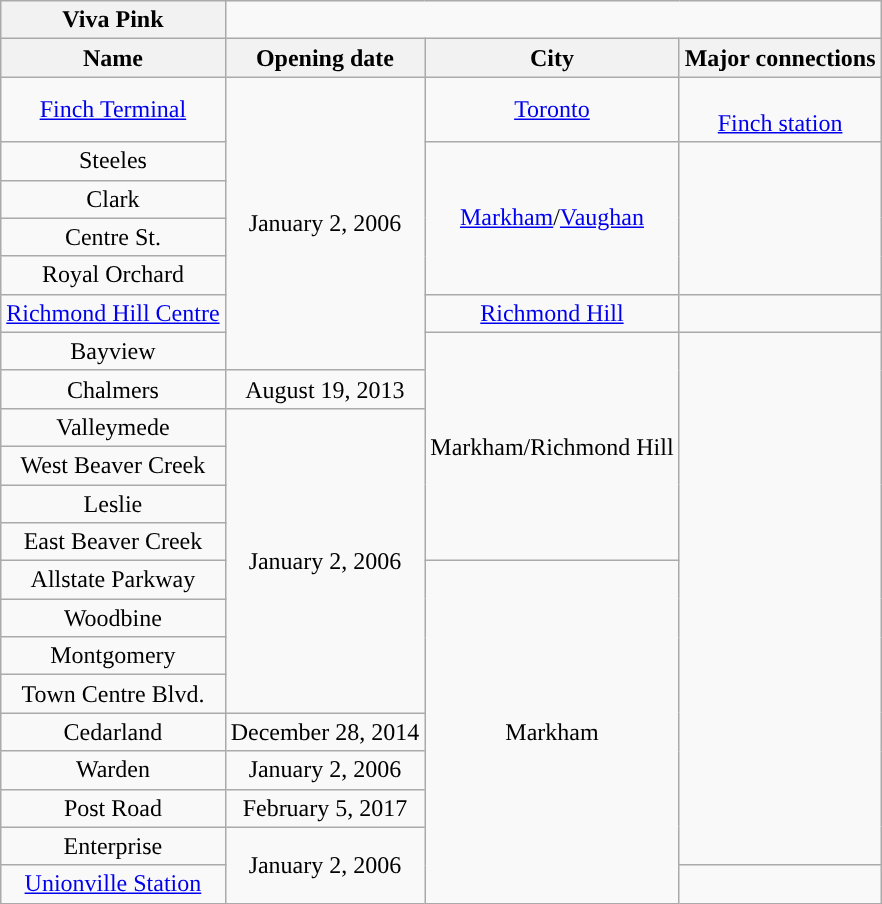<table class="wikitable" style="text-align:center">
<tr>
<th style="background:#">Viva Pink </th>
</tr>
<tr>
<th colspan=2>Name</th>
<th>Opening date</th>
<th>City</th>
<th>Major connections</th>
</tr>
<tr>
<td colspan=2><a href='#'>Finch Terminal</a></td>
<td rowspan = 7>January 2, 2006</td>
<td><a href='#'>Toronto</a></td>
<td> <br> <a href='#'>Finch station</a></td>
</tr>
<tr>
<td colspan=2>Steeles</td>
<td rowspan = 4><a href='#'>Markham</a>/<a href='#'>Vaughan</a></td>
<td rowspan = 4></td>
</tr>
<tr>
<td colspan=2>Clark</td>
</tr>
<tr>
<td colspan=2>Centre St.</td>
</tr>
<tr>
<td colspan=2>Royal Orchard</td>
</tr>
<tr>
<td colspan=2><a href='#'>Richmond Hill Centre</a></td>
<td><a href='#'>Richmond Hill</a></td>
<td>  <br> </td>
</tr>
<tr>
<td colspan=2>Bayview</td>
<td rowspan = 6>Markham/Richmond Hill</td>
<td rowspan = 14></td>
</tr>
<tr>
<td colspan=2>Chalmers</td>
<td>August 19, 2013</td>
</tr>
<tr>
<td colspan=2>Valleymede</td>
<td rowspan = 8>January 2, 2006</td>
</tr>
<tr>
<td colspan=2>West Beaver Creek</td>
</tr>
<tr>
<td colspan=2>Leslie</td>
</tr>
<tr>
<td colspan=2>East Beaver Creek</td>
</tr>
<tr>
<td colspan=2>Allstate Parkway</td>
<td rowspan = 9>Markham</td>
</tr>
<tr>
<td colspan=2>Woodbine</td>
</tr>
<tr>
<td colspan=2>Montgomery</td>
</tr>
<tr>
<td colspan=2>Town Centre Blvd.</td>
</tr>
<tr>
<td colspan=2>Cedarland</td>
<td>December 28, 2014</td>
</tr>
<tr>
<td colspan=2>Warden</td>
<td>January 2, 2006</td>
</tr>
<tr>
<td colspan=2>Post Road</td>
<td>February 5, 2017</td>
</tr>
<tr>
<td colspan=2>Enterprise</td>
<td rowspan="2">January 2, 2006</td>
</tr>
<tr>
<td colspan=2><a href='#'>Unionville Station</a></td>
<td> </td>
</tr>
</table>
